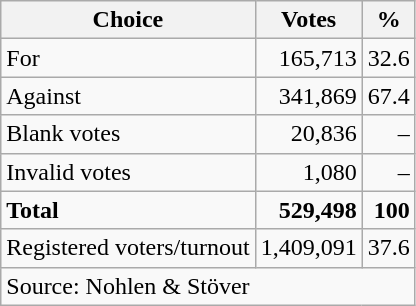<table class=wikitable style=text-align:right>
<tr>
<th>Choice</th>
<th>Votes</th>
<th>%</th>
</tr>
<tr>
<td align=left>For</td>
<td>165,713</td>
<td>32.6</td>
</tr>
<tr>
<td align=left>Against</td>
<td>341,869</td>
<td>67.4</td>
</tr>
<tr>
<td align=left>Blank votes</td>
<td>20,836</td>
<td>–</td>
</tr>
<tr>
<td align=left>Invalid votes</td>
<td>1,080</td>
<td>–</td>
</tr>
<tr>
<td align=left><strong>Total</strong></td>
<td><strong>529,498</strong></td>
<td><strong>100</strong></td>
</tr>
<tr>
<td align=left>Registered voters/turnout</td>
<td>1,409,091</td>
<td>37.6</td>
</tr>
<tr>
<td align=left colspan=6>Source: Nohlen & Stöver</td>
</tr>
</table>
